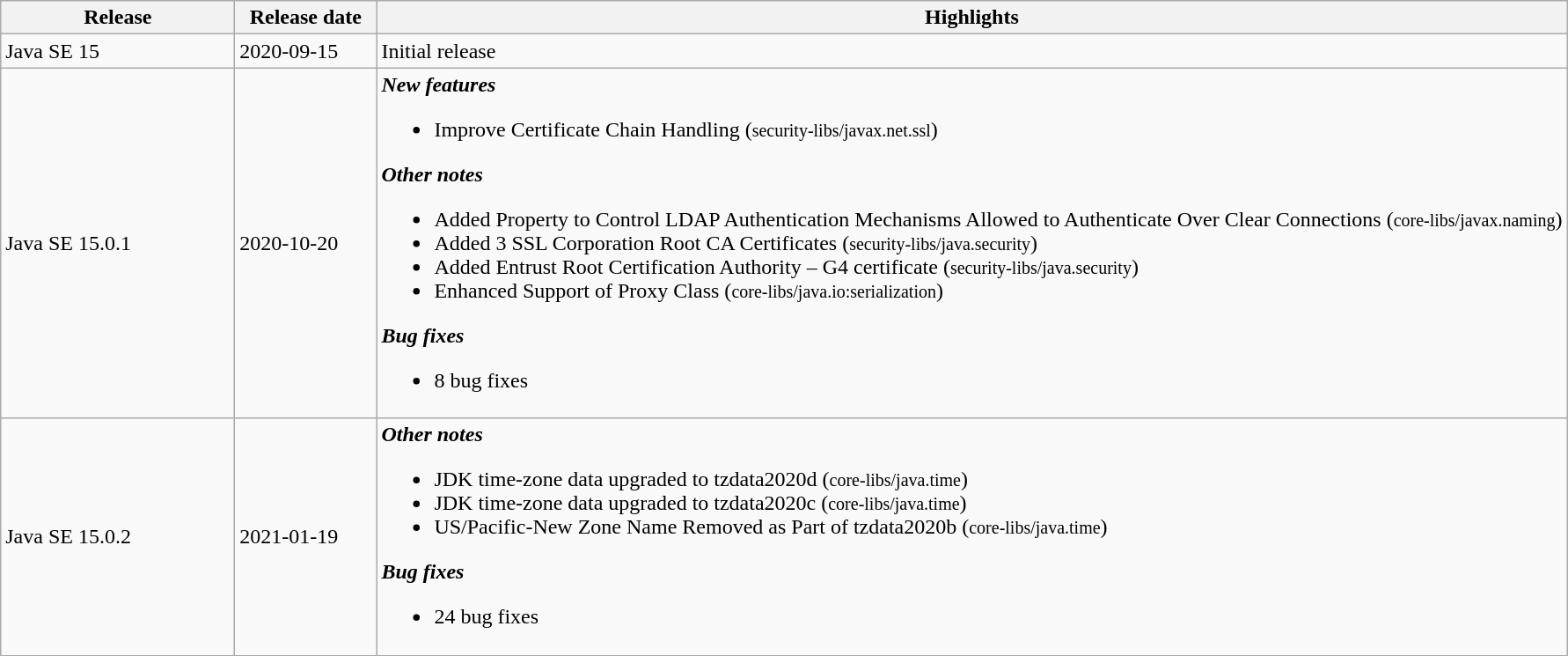<table class="wikitable mw-collapsible mw-collapsed">
<tr>
<th width=170>Release</th>
<th width=100>Release date</th>
<th>Highlights</th>
</tr>
<tr>
<td>Java SE 15</td>
<td>2020-09-15</td>
<td>Initial release</td>
</tr>
<tr>
<td>Java SE 15.0.1</td>
<td>2020-10-20</td>
<td><strong><em>New features</em></strong><br><ul><li>Improve Certificate Chain Handling (<small>security-libs/javax.net.ssl</small>)</li></ul><strong><em>Other notes</em></strong><ul><li>Added Property to Control LDAP Authentication Mechanisms Allowed to Authenticate Over Clear Connections (<small>core-libs/javax.naming</small>)</li><li>Added 3 SSL Corporation Root CA Certificates (<small>security-libs/java.security</small>)</li><li>Added Entrust Root Certification Authority – G4 certificate (<small>security-libs/java.security</small>)</li><li>Enhanced Support of Proxy Class (<small>core-libs/java.io:serialization</small>)</li></ul><strong><em>Bug fixes</em></strong><ul><li>8 bug fixes</li></ul></td>
</tr>
<tr>
<td>Java SE 15.0.2</td>
<td>2021-01-19</td>
<td><strong><em>Other notes</em></strong><br><ul><li>JDK time-zone data upgraded to tzdata2020d (<small>core-libs/java.time</small>)</li><li>JDK time-zone data upgraded to tzdata2020c (<small>core-libs/java.time</small>)</li><li>US/Pacific-New Zone Name Removed as Part of tzdata2020b (<small>core-libs/java.time</small>)</li></ul><strong><em>Bug fixes</em></strong><ul><li>24 bug fixes</li></ul></td>
</tr>
</table>
